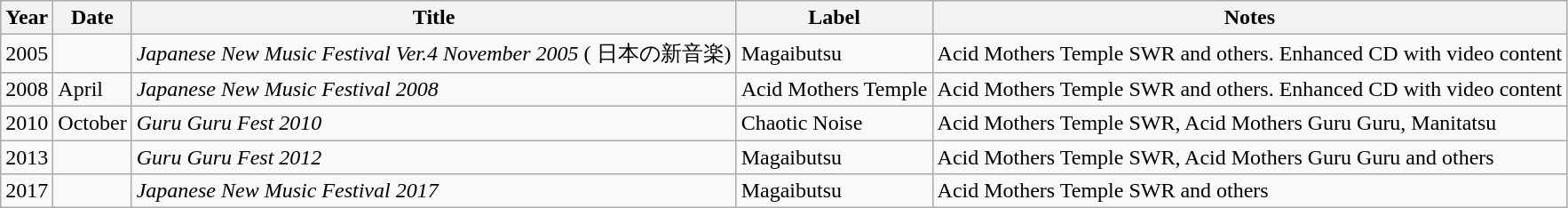<table class="wikitable">
<tr>
<th>Year</th>
<th>Date</th>
<th>Title</th>
<th>Label</th>
<th>Notes</th>
</tr>
<tr>
<td>2005</td>
<td></td>
<td><em>Japanese New Music Festival Ver.4 November 2005</em> ( 日本の新音楽)</td>
<td>Magaibutsu</td>
<td>Acid Mothers Temple SWR and others. Enhanced CD with video content</td>
</tr>
<tr>
<td>2008</td>
<td>April</td>
<td><em>Japanese New Music Festival 2008</em></td>
<td>Acid Mothers Temple</td>
<td>Acid Mothers Temple SWR and others. Enhanced CD with video content</td>
</tr>
<tr>
<td>2010</td>
<td>October</td>
<td><em>Guru Guru Fest 2010</em></td>
<td>Chaotic Noise</td>
<td>Acid Mothers Temple SWR, Acid Mothers Guru Guru, Manitatsu</td>
</tr>
<tr>
<td>2013</td>
<td></td>
<td><em>Guru Guru Fest 2012</em></td>
<td>Magaibutsu</td>
<td>Acid Mothers Temple SWR, Acid Mothers Guru Guru and others</td>
</tr>
<tr>
<td>2017</td>
<td></td>
<td><em>Japanese New Music Festival 2017</em></td>
<td>Magaibutsu</td>
<td>Acid Mothers Temple SWR and others</td>
</tr>
</table>
